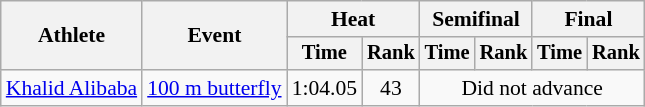<table class=wikitable style="font-size:90%">
<tr>
<th rowspan="2">Athlete</th>
<th rowspan="2">Event</th>
<th colspan="2">Heat</th>
<th colspan="2">Semifinal</th>
<th colspan="2">Final</th>
</tr>
<tr style="font-size:95%">
<th>Time</th>
<th>Rank</th>
<th>Time</th>
<th>Rank</th>
<th>Time</th>
<th>Rank</th>
</tr>
<tr align=center>
<td align=left><a href='#'>Khalid Alibaba</a></td>
<td align=left><a href='#'>100 m butterfly</a></td>
<td>1:04.05</td>
<td>43</td>
<td colspan=4>Did not advance</td>
</tr>
</table>
